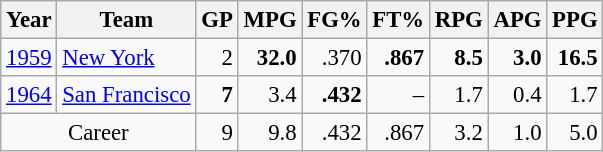<table class="wikitable sortable" style="font-size:95%; text-align:right;">
<tr>
<th>Year</th>
<th>Team</th>
<th>GP</th>
<th>MPG</th>
<th>FG%</th>
<th>FT%</th>
<th>RPG</th>
<th>APG</th>
<th>PPG</th>
</tr>
<tr>
<td style="text-align:left;"><a href='#'>1959</a></td>
<td style="text-align:left;"><a href='#'>New York</a></td>
<td>2</td>
<td><strong>32.0</strong></td>
<td>.370</td>
<td><strong>.867</strong></td>
<td><strong>8.5</strong></td>
<td><strong>3.0</strong></td>
<td><strong>16.5</strong></td>
</tr>
<tr>
<td style="text-align:left;"><a href='#'>1964</a></td>
<td style="text-align:left;"><a href='#'>San Francisco</a></td>
<td><strong>7</strong></td>
<td>3.4</td>
<td><strong>.432</strong></td>
<td>–</td>
<td>1.7</td>
<td>0.4</td>
<td>1.7</td>
</tr>
<tr class="sortbottom">
<td style="text-align:center;" colspan="2">Career</td>
<td>9</td>
<td>9.8</td>
<td>.432</td>
<td>.867</td>
<td>3.2</td>
<td>1.0</td>
<td>5.0</td>
</tr>
</table>
